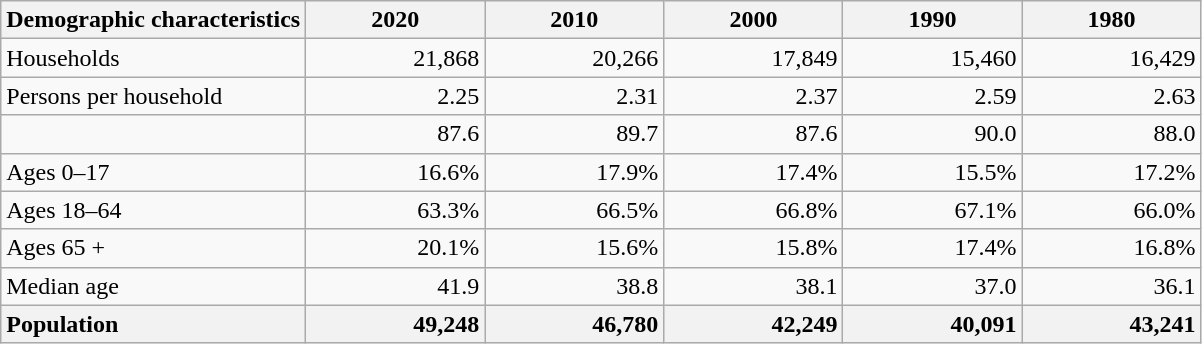<table class="wikitable" style="text-align: right;">
<tr>
<th>Demographic characteristics</th>
<th style="width: 7em;">2020</th>
<th style="width: 7em;">2010</th>
<th style="width: 7em;">2000</th>
<th style="width: 7em;">1990</th>
<th style="width: 7em;">1980</th>
</tr>
<tr>
<td style="text-align:left">Households</td>
<td>21,868</td>
<td>20,266</td>
<td>17,849</td>
<td>15,460</td>
<td>16,429</td>
</tr>
<tr>
<td style="text-align:left">Persons per household</td>
<td>2.25</td>
<td>2.31</td>
<td>2.37</td>
<td>2.59</td>
<td>2.63</td>
</tr>
<tr>
<td style="text-align:left"></td>
<td>87.6</td>
<td>89.7</td>
<td>87.6</td>
<td>90.0</td>
<td>88.0</td>
</tr>
<tr>
<td style="text-align:left">Ages 0–17</td>
<td>16.6%</td>
<td>17.9%</td>
<td>17.4%</td>
<td>15.5%</td>
<td>17.2%</td>
</tr>
<tr>
<td style="text-align:left">Ages 18–64</td>
<td>63.3%</td>
<td>66.5%</td>
<td>66.8%</td>
<td>67.1%</td>
<td>66.0%</td>
</tr>
<tr>
<td style="text-align:left">Ages 65 +</td>
<td>20.1%</td>
<td>15.6%</td>
<td>15.8%</td>
<td>17.4%</td>
<td>16.8%</td>
</tr>
<tr>
<td style="text-align:left">Median age</td>
<td>41.9</td>
<td>38.8</td>
<td>38.1</td>
<td>37.0</td>
<td>36.1</td>
</tr>
<tr>
<th style="text-align:left">Population</th>
<th style="text-align:right">49,248</th>
<th style="text-align:right">46,780</th>
<th style="text-align:right">42,249</th>
<th style="text-align:right">40,091</th>
<th style="text-align:right">43,241</th>
</tr>
</table>
